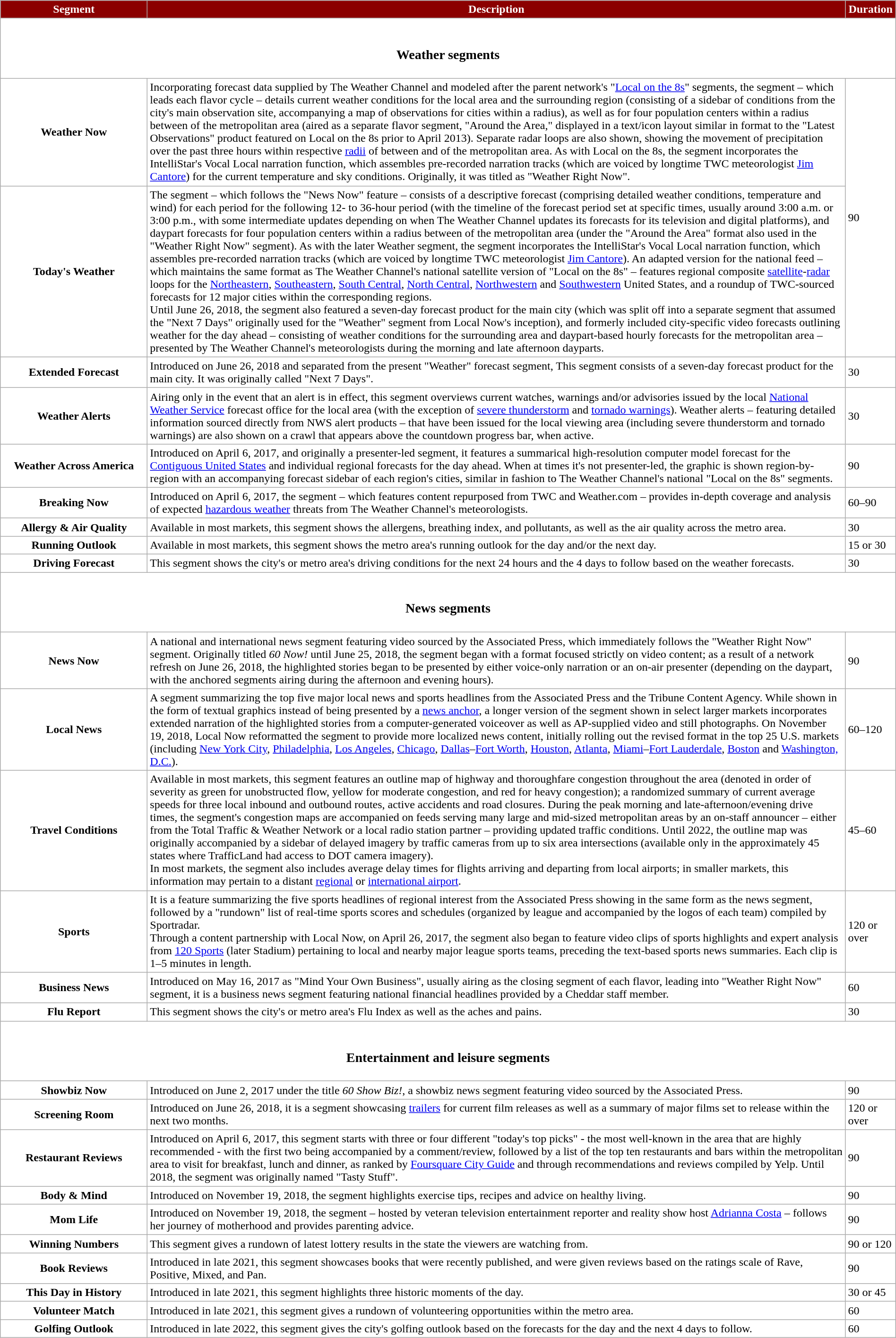<table class="wikitable" text-align: center; width="100%" style="background-color: #FFFFFF; colspan:5">
<tr style="color:white;">
<th style="background-color: #8B0000">Segment</th>
<th style="background-color: #8B0000">Description</th>
<th style="background-color: #8B0000">Duration<br></th>
</tr>
<tr>
<td align="center" colspan="5"><br><h3>Weather segments</h3></td>
</tr>
<tr>
<td align="center" width="200pt"><strong>Weather Now</strong></td>
<td>Incorporating forecast data supplied by The Weather Channel and modeled after the parent network's "<a href='#'>Local on the 8s</a>" segments, the segment – which leads each flavor cycle – details current weather conditions for the local area and the surrounding region (consisting of a sidebar of conditions from the city's main observation site, accompanying a map of observations for cities within a  radius), as well as for four population centers within a radius between  of the metropolitan area (aired as a separate flavor segment, "Around the Area," displayed in a text/icon layout similar in format to the "Latest Observations" product featured on Local on the 8s prior to April 2013). Separate radar loops are also shown, showing the movement of precipitation over the past three hours within respective <a href='#'>radii</a> of between  and  of the metropolitan area. As with Local on the 8s, the segment incorporates the IntelliStar's Vocal Local narration function, which assembles pre-recorded narration tracks (which are voiced by longtime TWC meteorologist <a href='#'>Jim Cantore</a>) for the current temperature and sky conditions. Originally, it was titled as "Weather Right Now".</td>
<td rowspan="2">90</td>
</tr>
<tr>
<td align="center" width="200pt"><strong>Today's Weather</strong></td>
<td>The segment – which follows the "News Now" feature – consists of a descriptive forecast (comprising detailed weather conditions, temperature and wind) for each period for the following 12- to 36-hour period (with the timeline of the forecast period set at specific times, usually around 3:00 a.m. or 3:00 p.m., with some intermediate updates depending on when The Weather Channel updates its forecasts for its television and digital platforms), and daypart forecasts for four population centers within a radius between  of the metropolitan area (under the "Around the Area" format also used in the "Weather Right Now" segment). As with the later Weather segment, the segment incorporates the IntelliStar's Vocal Local narration function, which assembles pre-recorded narration tracks (which are voiced by longtime TWC meteorologist <a href='#'>Jim Cantore</a>). An adapted version for the national feed – which maintains the same format as The Weather Channel's national satellite version of "Local on the 8s" – features regional composite <a href='#'>satellite</a>-<a href='#'>radar</a> loops for the <a href='#'>Northeastern</a>, <a href='#'>Southeastern</a>, <a href='#'>South Central</a>, <a href='#'>North Central</a>, <a href='#'>Northwestern</a> and <a href='#'>Southwestern</a> United States, and a roundup of TWC-sourced forecasts for 12 major cities within the corresponding regions.<br>Until June 26, 2018, the segment also featured a seven-day forecast product for the main city (which was split off into a separate segment that assumed the "Next 7 Days" originally used for the "Weather" segment from Local Now's inception), and formerly included city-specific video forecasts outlining weather for the day ahead – consisting of weather conditions for the surrounding area and daypart-based hourly forecasts for the metropolitan area – presented by The Weather Channel's meteorologists during the morning and late afternoon dayparts.</td>
</tr>
<tr>
<td align="center" width="200pt"><strong>Extended Forecast</strong></td>
<td>Introduced on June 26, 2018 and separated from the present "Weather" forecast segment, This segment consists of a seven-day forecast product for the main city. It was originally called "Next 7 Days".</td>
<td>30</td>
</tr>
<tr>
<td align="center" width="200pt"><strong>Weather Alerts</strong></td>
<td>Airing only in the event that an alert is in effect, this segment overviews current watches, warnings and/or advisories issued by the local <a href='#'>National Weather Service</a> forecast office for the local area (with the exception of <a href='#'>severe thunderstorm</a> and <a href='#'>tornado warnings</a>). Weather alerts – featuring detailed information sourced directly from NWS alert products – that have been issued for the local viewing area (including severe thunderstorm and tornado warnings) are also shown on a crawl that appears above the countdown progress bar, when active.</td>
<td>30</td>
</tr>
<tr>
<td align="center" width="200pt"><strong>Weather Across America</strong></td>
<td>Introduced on April 6, 2017, and originally a presenter-led segment, it features a summarical high-resolution computer model forecast for the <a href='#'>Contiguous United States</a> and individual regional forecasts for the day ahead. When at times it's not presenter-led, the graphic is shown region-by-region with an accompanying forecast sidebar of each region's cities, similar in fashion to The Weather Channel's national "Local on the 8s" segments.</td>
<td>90</td>
</tr>
<tr>
<td align="center" width="200pt"><strong>Breaking Now</strong></td>
<td>Introduced on April 6, 2017, the segment – which features content repurposed from TWC and Weather.com – provides in-depth coverage and analysis of expected <a href='#'>hazardous weather</a> threats from The Weather Channel's meteorologists.</td>
<td>60–90</td>
</tr>
<tr>
<td align="center" width="200pt"><strong>Allergy & Air Quality</strong></td>
<td>Available in most markets, this segment shows the allergens, breathing index, and pollutants, as well as the air quality across the metro area.</td>
<td>30</td>
</tr>
<tr>
<td align="center" width="200pt"><strong>Running Outlook</strong></td>
<td>Available in most markets, this segment shows the metro area's running outlook for the day and/or the next day.</td>
<td>15 or 30</td>
</tr>
<tr>
<td align="center" width="200pt"><strong>Driving Forecast</strong></td>
<td>This segment shows the city's or metro area's driving conditions for the next 24 hours and the 4 days to follow based on the weather forecasts.</td>
<td>30</td>
</tr>
<tr>
<td align="center" colspan="5"><br><h3>News segments</h3></td>
</tr>
<tr>
<td align="center" width="200pt"><strong>News Now</strong></td>
<td>A national and international news segment featuring video sourced by the Associated Press, which immediately follows the "Weather Right Now" segment. Originally titled <em>60 Now!</em> until June 25, 2018, the segment began with a format focused strictly on video content; as a result of a network refresh on June 26, 2018, the highlighted stories began to be presented by either voice-only narration or an on-air presenter (depending on the daypart, with the anchored segments airing during the afternoon and evening hours).</td>
<td>90</td>
</tr>
<tr>
<td align="center" width="200pt"><strong>Local News</strong></td>
<td>A segment summarizing the top five major local news and sports headlines from the Associated Press and the Tribune Content Agency. While shown in the form of textual graphics instead of being presented by a <a href='#'>news anchor</a>, a longer version of the segment shown in select larger markets incorporates extended narration of the highlighted stories from a computer-generated voiceover as well as AP-supplied video and still photographs. On November 19, 2018, Local Now reformatted the segment to provide more localized news content, initially rolling out the revised format in the top 25 U.S. markets (including <a href='#'>New York City</a>, <a href='#'>Philadelphia</a>, <a href='#'>Los Angeles</a>, <a href='#'>Chicago</a>, <a href='#'>Dallas</a>–<a href='#'>Fort Worth</a>, <a href='#'>Houston</a>, <a href='#'>Atlanta</a>, <a href='#'>Miami</a>–<a href='#'>Fort Lauderdale</a>, <a href='#'>Boston</a> and <a href='#'>Washington, D.C.</a>).</td>
<td>60–120</td>
</tr>
<tr>
<td align="center" width="200pt"><strong>Travel Conditions</strong></td>
<td>Available in most markets, this segment features an outline map of highway and thoroughfare congestion throughout the area (denoted in order of severity as green for unobstructed flow, yellow for moderate congestion, and red for heavy congestion); a randomized summary of current average speeds for three local inbound and outbound routes, active accidents and road closures. During the peak morning and late-afternoon/evening drive times, the segment's congestion maps are accompanied on feeds serving many large and mid-sized metropolitan areas by an on-staff announcer – either from the Total Traffic & Weather Network or a local radio station partner – providing updated traffic conditions. Until 2022, the outline map was originally accompanied by a sidebar of delayed imagery by traffic cameras from up to six area intersections (available only in the approximately 45 states where TrafficLand had access to DOT camera imagery).<br>In most markets, the segment also includes average delay times for flights arriving and departing from local airports; in smaller markets, this information may pertain to a distant <a href='#'>regional</a> or <a href='#'>international airport</a>.</td>
<td>45–60</td>
</tr>
<tr>
<td align="center" width="200pt"><strong>Sports</strong></td>
<td>It is a feature summarizing the five sports headlines of regional interest from the Associated Press showing in the same form as the news segment, followed by a "rundown" list of real-time sports scores and schedules (organized by league and accompanied by the logos of each team) compiled by Sportradar.<br>Through a content partnership with Local Now, on April 26, 2017, the segment also began to feature video clips of sports highlights and expert analysis from <a href='#'>120 Sports</a> (later Stadium) pertaining to local and nearby major league sports teams, preceding the text-based sports news summaries. Each clip is 1–5 minutes in length.</td>
<td>120 or over</td>
</tr>
<tr>
<td align="center" width="200pt"><strong>Business News</strong></td>
<td>Introduced on May 16, 2017 as "Mind Your Own Business", usually airing as the closing segment of each flavor, leading into "Weather Right Now" segment, it is a business news segment featuring national financial headlines provided by a Cheddar staff member.</td>
<td>60</td>
</tr>
<tr>
<td align="center" width="200pt"><strong>Flu Report</strong></td>
<td>This segment shows the city's or metro area's Flu Index as well as the aches and pains.</td>
<td>30</td>
</tr>
<tr>
<td align="center" colspan="5"><br><h3>Entertainment and leisure segments</h3></td>
</tr>
<tr>
<td align="center" width="200pt"><strong>Showbiz Now</strong></td>
<td>Introduced on June 2, 2017 under the title <em>60 Show Biz!</em>, a showbiz news segment featuring video sourced by the Associated Press.</td>
<td>90</td>
</tr>
<tr>
<td align="center" width="200pt"><strong>Screening Room</strong></td>
<td>Introduced on June 26, 2018, it is a segment showcasing <a href='#'>trailers</a> for current film releases as well as a summary of major films set to release within the next two months.</td>
<td>120 or over</td>
</tr>
<tr>
<td align="center" width="200pt"><strong>Restaurant Reviews</strong></td>
<td>Introduced on April 6, 2017, this segment starts with three or four different "today's top picks" - the most well-known in the area that are highly recommended - with the first two being accompanied by a comment/review, followed by a list of the top ten restaurants and bars within the metropolitan area to visit for breakfast, lunch and dinner, as ranked by <a href='#'>Foursquare City Guide</a> and through recommendations and reviews compiled by Yelp. Until 2018, the segment was originally named "Tasty Stuff".</td>
<td>90</td>
</tr>
<tr>
<td align="center" width="200pt"><strong>Body & Mind</strong></td>
<td>Introduced on November 19, 2018, the segment highlights exercise tips, recipes and advice on healthy living.</td>
<td>90</td>
</tr>
<tr>
<td align="center" width="200pt"><strong>Mom Life</strong></td>
<td>Introduced on November 19, 2018, the segment – hosted by veteran television entertainment reporter and reality show host <a href='#'>Adrianna Costa</a> – follows her journey of motherhood and provides parenting advice.</td>
<td>90</td>
</tr>
<tr>
<td align="center" width="200pt"><strong>Winning Numbers</strong></td>
<td>This segment gives a rundown of latest lottery results in the state the viewers are watching from.</td>
<td>90 or 120</td>
</tr>
<tr>
<td align="center" width="200pt"><strong>Book Reviews</strong></td>
<td>Introduced in late 2021, this segment showcases books that were recently published, and were given reviews based on the ratings scale of Rave, Positive, Mixed, and Pan.</td>
<td>90</td>
</tr>
<tr>
<td align="center" width="200pt"><strong>This Day in History</strong></td>
<td>Introduced in late 2021, this segment highlights three historic moments of the day.</td>
<td>30 or 45</td>
</tr>
<tr>
<td align="center" width="200pt"><strong>Volunteer Match</strong></td>
<td>Introduced in late 2021, this segment gives a rundown of volunteering opportunities within the metro area.</td>
<td>60</td>
</tr>
<tr>
<td align="center" width="200pt"><strong>Golfing Outlook</strong></td>
<td>Introduced in late 2022, this segment gives the city's golfing outlook based on the forecasts for the day and the next 4 days to follow.</td>
<td>60</td>
</tr>
</table>
